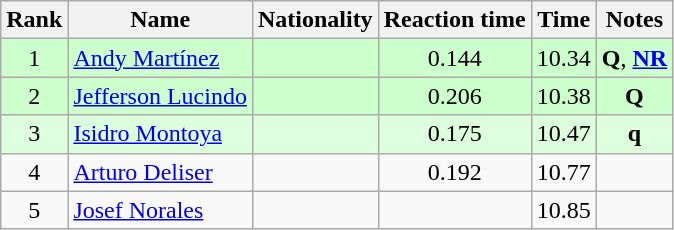<table class="wikitable sortable" style="text-align:center">
<tr>
<th>Rank</th>
<th>Name</th>
<th>Nationality</th>
<th>Reaction time</th>
<th>Time</th>
<th>Notes</th>
</tr>
<tr bgcolor=ccffcc>
<td>1</td>
<td align=left><a href='#'>Andy Martínez</a></td>
<td align=left></td>
<td>0.144</td>
<td>10.34</td>
<td><strong>Q</strong>, <a href='#'><strong>NR</strong></a></td>
</tr>
<tr bgcolor=ccffcc>
<td>2</td>
<td align=left><a href='#'>Jefferson Lucindo</a></td>
<td align=left></td>
<td>0.206</td>
<td>10.38</td>
<td><strong>Q</strong></td>
</tr>
<tr bgcolor=ddffdd>
<td>3</td>
<td align=left><a href='#'>Isidro Montoya</a></td>
<td align=left></td>
<td>0.175</td>
<td>10.47</td>
<td><strong>q</strong></td>
</tr>
<tr>
<td>4</td>
<td align=left><a href='#'>Arturo Deliser</a></td>
<td align=left></td>
<td>0.192</td>
<td>10.77</td>
<td></td>
</tr>
<tr>
<td>5</td>
<td align=left><a href='#'>Josef Norales</a></td>
<td align=left></td>
<td></td>
<td>10.85</td>
<td></td>
</tr>
</table>
